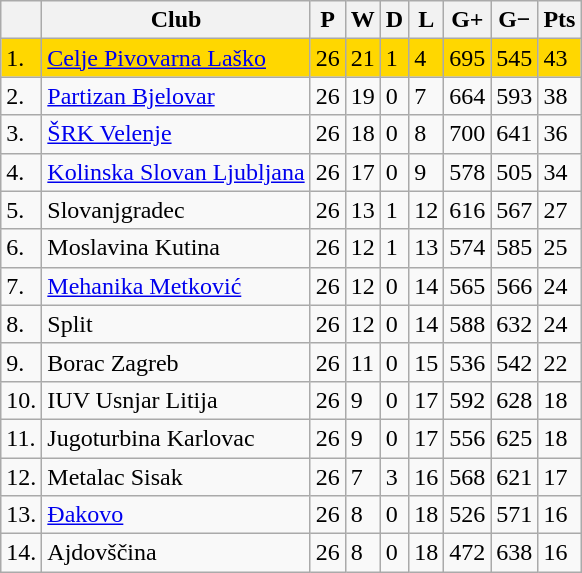<table class="wikitable">
<tr>
<th></th>
<th>Club</th>
<th>P</th>
<th>W</th>
<th>D</th>
<th>L</th>
<th>G+</th>
<th>G−</th>
<th>Pts</th>
</tr>
<tr bgcolor="gold">
<td>1.</td>
<td><a href='#'>Celje Pivovarna Laško</a></td>
<td>26</td>
<td>21</td>
<td>1</td>
<td>4</td>
<td>695</td>
<td>545</td>
<td>43</td>
</tr>
<tr>
<td>2.</td>
<td><a href='#'>Partizan Bjelovar</a></td>
<td>26</td>
<td>19</td>
<td>0</td>
<td>7</td>
<td>664</td>
<td>593</td>
<td>38</td>
</tr>
<tr>
<td>3.</td>
<td><a href='#'>ŠRK Velenje</a></td>
<td>26</td>
<td>18</td>
<td>0</td>
<td>8</td>
<td>700</td>
<td>641</td>
<td>36</td>
</tr>
<tr>
<td>4.</td>
<td><a href='#'>Kolinska Slovan Ljubljana</a></td>
<td>26</td>
<td>17</td>
<td>0</td>
<td>9</td>
<td>578</td>
<td>505</td>
<td>34</td>
</tr>
<tr>
<td>5.</td>
<td>Slovanjgradec</td>
<td>26</td>
<td>13</td>
<td>1</td>
<td>12</td>
<td>616</td>
<td>567</td>
<td>27</td>
</tr>
<tr>
<td>6.</td>
<td>Moslavina Kutina</td>
<td>26</td>
<td>12</td>
<td>1</td>
<td>13</td>
<td>574</td>
<td>585</td>
<td>25</td>
</tr>
<tr>
<td>7.</td>
<td><a href='#'>Mehanika Metković</a></td>
<td>26</td>
<td>12</td>
<td>0</td>
<td>14</td>
<td>565</td>
<td>566</td>
<td>24</td>
</tr>
<tr>
<td>8.</td>
<td>Split</td>
<td>26</td>
<td>12</td>
<td>0</td>
<td>14</td>
<td>588</td>
<td>632</td>
<td>24</td>
</tr>
<tr>
<td>9.</td>
<td>Borac Zagreb</td>
<td>26</td>
<td>11</td>
<td>0</td>
<td>15</td>
<td>536</td>
<td>542</td>
<td>22</td>
</tr>
<tr>
<td>10.</td>
<td>IUV Usnjar Litija</td>
<td>26</td>
<td>9</td>
<td>0</td>
<td>17</td>
<td>592</td>
<td>628</td>
<td>18</td>
</tr>
<tr>
<td>11.</td>
<td>Jugoturbina Karlovac</td>
<td>26</td>
<td>9</td>
<td>0</td>
<td>17</td>
<td>556</td>
<td>625</td>
<td>18</td>
</tr>
<tr>
<td>12.</td>
<td>Metalac Sisak</td>
<td>26</td>
<td>7</td>
<td>3</td>
<td>16</td>
<td>568</td>
<td>621</td>
<td>17</td>
</tr>
<tr>
<td>13.</td>
<td><a href='#'>Đakovo</a></td>
<td>26</td>
<td>8</td>
<td>0</td>
<td>18</td>
<td>526</td>
<td>571</td>
<td>16</td>
</tr>
<tr>
<td>14.</td>
<td>Ajdovščina</td>
<td>26</td>
<td>8</td>
<td>0</td>
<td>18</td>
<td>472</td>
<td>638</td>
<td>16</td>
</tr>
</table>
